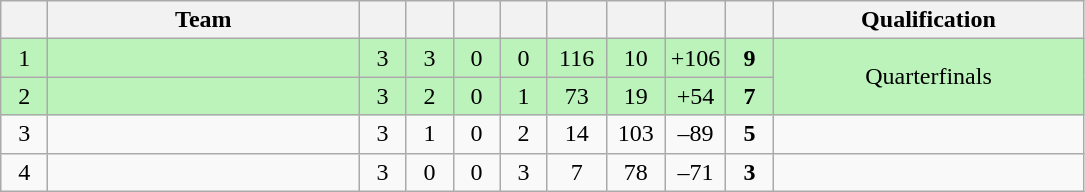<table class="wikitable" style="text-align:center;">
<tr>
<th style="width:1.5em;"></th>
<th style="width:12.5em">Team</th>
<th style="width:1.5em;"></th>
<th style="width:1.5em;"></th>
<th style="width:1.5em;"></th>
<th style="width:1.5em;"></th>
<th style="width:2.0em;"></th>
<th style="width:2.0em;"></th>
<th style="width:2.0em;"></th>
<th style="width:1.5em;"></th>
<th style="width:12.5em">Qualification</th>
</tr>
<tr bgcolor="#bbf3bb">
<td>1</td>
<td align="left"></td>
<td>3</td>
<td>3</td>
<td>0</td>
<td>0</td>
<td>116</td>
<td>10</td>
<td>+106</td>
<td><strong>9</strong></td>
<td rowspan=2>Quarterfinals</td>
</tr>
<tr bgcolor="#bbf3bb">
<td>2</td>
<td align="left"></td>
<td>3</td>
<td>2</td>
<td>0</td>
<td>1</td>
<td>73</td>
<td>19</td>
<td>+54</td>
<td><strong>7</strong></td>
</tr>
<tr>
<td>3</td>
<td align="left"></td>
<td>3</td>
<td>1</td>
<td>0</td>
<td>2</td>
<td>14</td>
<td>103</td>
<td>–89</td>
<td><strong>5</strong></td>
<td></td>
</tr>
<tr>
<td>4</td>
<td align="left"></td>
<td>3</td>
<td>0</td>
<td>0</td>
<td>3</td>
<td>7</td>
<td>78</td>
<td>–71</td>
<td><strong>3</strong></td>
</tr>
</table>
